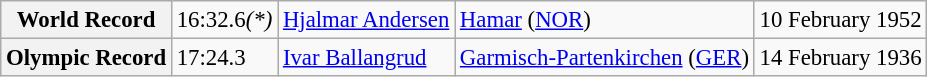<table class="wikitable" style="font-size:95%;">
<tr>
<th>World Record</th>
<td>16:32.6<em>(*)</em></td>
<td> <a href='#'>Hjalmar Andersen</a></td>
<td><a href='#'>Hamar</a> (<a href='#'>NOR</a>)</td>
<td>10 February 1952</td>
</tr>
<tr>
<th>Olympic Record</th>
<td>17:24.3</td>
<td> <a href='#'>Ivar Ballangrud</a></td>
<td><a href='#'>Garmisch-Partenkirchen</a> (<a href='#'>GER</a>)</td>
<td>14 February 1936</td>
</tr>
</table>
